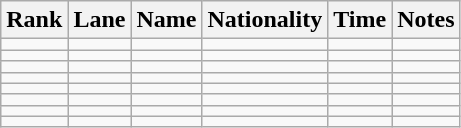<table class="wikitable sortable" style="text-align:center">
<tr>
<th>Rank</th>
<th>Lane</th>
<th>Name</th>
<th>Nationality</th>
<th>Time</th>
<th>Notes</th>
</tr>
<tr>
<td></td>
<td></td>
<td align="left"></td>
<td align="left"></td>
<td></td>
<td></td>
</tr>
<tr>
<td></td>
<td></td>
<td align="left"></td>
<td align="left"></td>
<td></td>
<td></td>
</tr>
<tr>
<td></td>
<td></td>
<td align="left"></td>
<td align="left"></td>
<td></td>
<td></td>
</tr>
<tr>
<td></td>
<td></td>
<td align="left"></td>
<td align="left"></td>
<td></td>
<td></td>
</tr>
<tr>
<td></td>
<td></td>
<td align="left"></td>
<td align="left"></td>
<td></td>
<td></td>
</tr>
<tr>
<td></td>
<td></td>
<td align="left"></td>
<td align="left"></td>
<td></td>
<td></td>
</tr>
<tr>
<td></td>
<td></td>
<td align="left"></td>
<td align="left"></td>
<td></td>
<td></td>
</tr>
<tr>
<td></td>
<td></td>
<td align="left"></td>
<td align="left"></td>
<td></td>
<td></td>
</tr>
</table>
